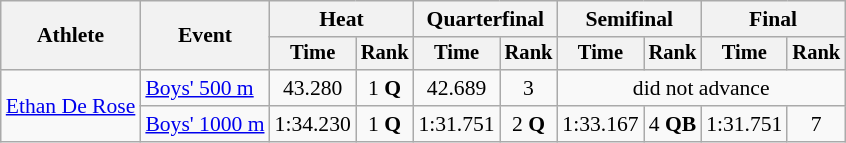<table class="wikitable" style="font-size:90%">
<tr>
<th rowspan=2>Athlete</th>
<th rowspan=2>Event</th>
<th colspan=2>Heat</th>
<th colspan=2>Quarterfinal</th>
<th colspan=2>Semifinal</th>
<th colspan=2>Final</th>
</tr>
<tr style="font-size:95%">
<th>Time</th>
<th>Rank</th>
<th>Time</th>
<th>Rank</th>
<th>Time</th>
<th>Rank</th>
<th>Time</th>
<th>Rank</th>
</tr>
<tr align=center>
<td align=left rowspan=2><a href='#'>Ethan De Rose</a></td>
<td align=left><a href='#'>Boys' 500 m</a></td>
<td>43.280</td>
<td>1 <strong>Q</strong></td>
<td>42.689</td>
<td>3</td>
<td colspan=4>did not advance</td>
</tr>
<tr align=center>
<td align=left><a href='#'>Boys' 1000 m</a></td>
<td>1:34.230</td>
<td>1 <strong>Q</strong></td>
<td>1:31.751</td>
<td>2 <strong>Q</strong></td>
<td>1:33.167</td>
<td>4 <strong>QB</strong></td>
<td>1:31.751</td>
<td>7</td>
</tr>
</table>
